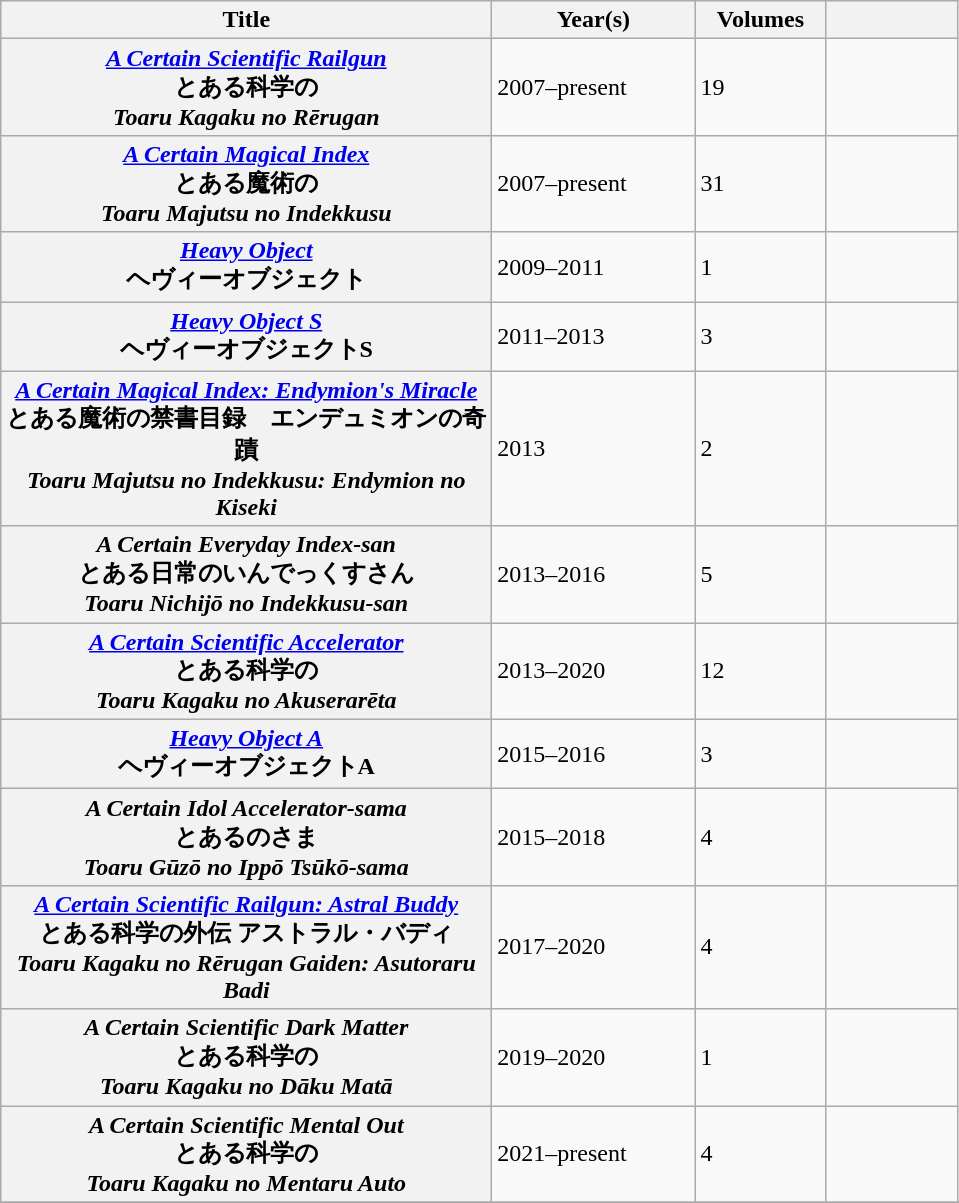<table class="wikitable plainrowheaders sortable" style="margin-right: 0;">
<tr>
<th scope="col"  style="width:20em;">Title</th>
<th scope="col"  style="width:8em;">Year(s)</th>
<th scope="col"  style="width:5em;">Volumes</th>
<th scope="col"  style="width:5em;" class="unsortable"></th>
</tr>
<tr>
<th scope="row"><em><a href='#'>A Certain Scientific Railgun</a></em><br>とある科学の<br><em>Toaru Kagaku no Rērugan</em></th>
<td>2007–present</td>
<td>19</td>
<td></td>
</tr>
<tr>
<th scope="row"><em><a href='#'>A Certain Magical Index</a></em><br>とある魔術の<br><em>Toaru Majutsu no Indekkusu</em></th>
<td>2007–present</td>
<td>31</td>
<td></td>
</tr>
<tr>
<th scope="row"><em><a href='#'>Heavy Object</a></em><br>ヘヴィーオブジェクト</th>
<td>2009–2011</td>
<td>1</td>
<td></td>
</tr>
<tr>
<th scope="row"><em><a href='#'>Heavy Object S</a></em><br>ヘヴィーオブジェクトS</th>
<td>2011–2013</td>
<td>3</td>
<td></td>
</tr>
<tr>
<th scope="row"><em><a href='#'>A Certain Magical Index: Endymion's Miracle</a></em><br>とある魔術の禁書目録　エンデュミオンの奇蹟<br><em>Toaru Majutsu no Indekkusu: Endymion no Kiseki</em></th>
<td>2013</td>
<td>2</td>
<td></td>
</tr>
<tr>
<th scope="row"><em>A Certain Everyday Index-san</em><br>とある日常のいんでっくすさん<br><em>Toaru Nichijō no Indekkusu-san</em></th>
<td>2013–2016</td>
<td>5</td>
<td></td>
</tr>
<tr>
<th scope="row"><em><a href='#'>A Certain Scientific Accelerator</a></em><br>とある科学の<br><em>Toaru Kagaku no Akuserarēta</em></th>
<td>2013–2020</td>
<td>12</td>
<td></td>
</tr>
<tr>
<th scope="row"><em><a href='#'>Heavy Object A</a></em><br>ヘヴィーオブジェクトA</th>
<td>2015–2016</td>
<td>3</td>
<td></td>
</tr>
<tr>
<th scope="row"><em>A Certain Idol Accelerator-sama</em><br>とあるのさま<br><em>Toaru Gūzō no Ippō Tsūkō-sama</em></th>
<td>2015–2018</td>
<td>4</td>
<td></td>
</tr>
<tr>
<th scope="row"><em><a href='#'>A Certain Scientific Railgun: Astral Buddy</a></em><br>とある科学の外伝 アストラル・バディ<br><em>Toaru Kagaku no Rērugan Gaiden: Asutoraru Badi</em></th>
<td>2017–2020</td>
<td>4</td>
<td></td>
</tr>
<tr>
<th scope="row"><em>A Certain Scientific Dark Matter</em><br>とある科学の<br><em>Toaru Kagaku no Dāku Matā</em></th>
<td>2019–2020</td>
<td>1</td>
<td></td>
</tr>
<tr>
<th scope="row"><em>A Certain Scientific Mental Out</em><br>とある科学の<br><em>Toaru Kagaku no Mentaru Auto</em></th>
<td>2021–present</td>
<td>4</td>
<td></td>
</tr>
<tr>
</tr>
</table>
